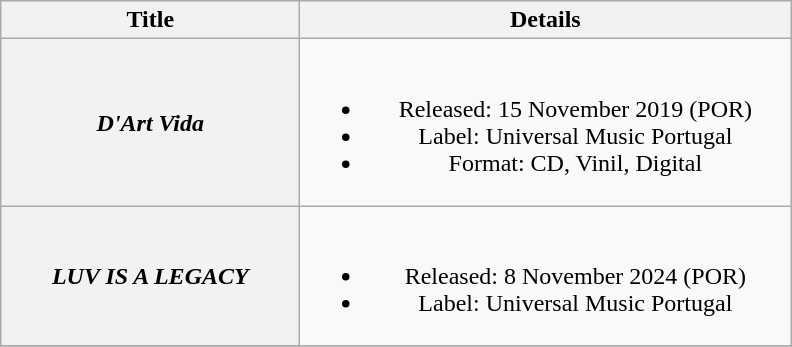<table class="wikitable plainrowheaders" style="text-align:center;">
<tr>
<th scope="col" style="width:12em;">Title</th>
<th scope="col" style="width:20em;">Details</th>
</tr>
<tr>
<th scope="row"><em>D'Art Vida</em></th>
<td><br><ul><li>Released: 15 November 2019 <span>(POR)</span></li><li>Label: Universal Music Portugal</li><li>Format: CD, Vinil, Digital</li></ul></td>
</tr>
<tr>
<th scope="row"><em>LUV IS A LEGACY</em></th>
<td><br><ul><li>Released: 8 November 2024 <span>(POR)</span></li><li>Label: Universal Music Portugal</li></ul></td>
</tr>
<tr>
</tr>
</table>
